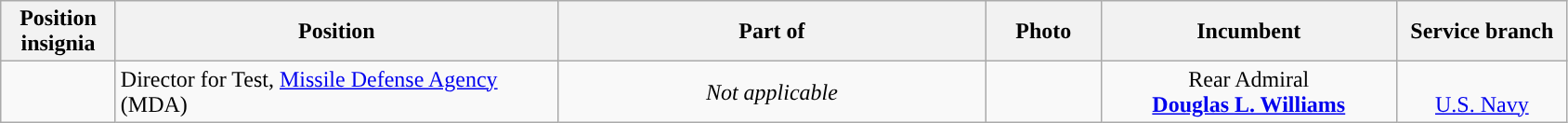<table class="wikitable">
<tr>
<th width="75" style="text-align:center">Position insignia</th>
<th width="310" style="text-align:center">Position</th>
<th width="300" style="text-align:center">Part of</th>
<th width="75" style="text-align:center">Photo</th>
<th width="205" style="text-align:center">Incumbent</th>
<th width="115" style="text-align:center">Service branch</th>
</tr>
<tr>
<td></td>
<td>Director for Test, <a href='#'>Missile Defense Agency</a> (MDA)</td>
<td style="text-align:center"><em>Not applicable</em></td>
<td></td>
<td style="text-align:center">Rear Admiral<br><strong><a href='#'>Douglas L. Williams</a></strong></td>
<td style="text-align:center"><br><a href='#'>U.S. Navy</a></td>
</tr>
</table>
